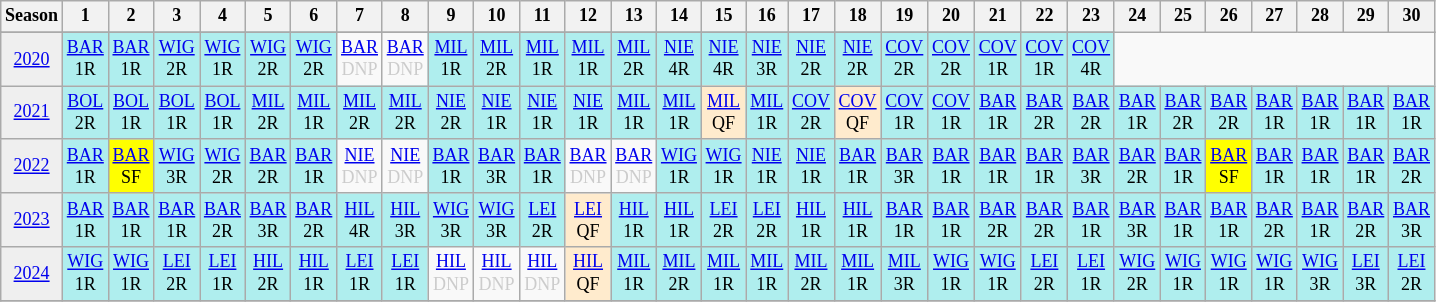<table class="wikitable" style="width:18%; margin:0; font-size:75%">
<tr>
<th>Season</th>
<th>1</th>
<th>2</th>
<th>3</th>
<th>4</th>
<th>5</th>
<th>6</th>
<th>7</th>
<th>8</th>
<th>9</th>
<th>10</th>
<th>11</th>
<th>12</th>
<th>13</th>
<th>14</th>
<th>15</th>
<th>16</th>
<th>17</th>
<th>18</th>
<th>19</th>
<th>20</th>
<th>21</th>
<th>22</th>
<th>23</th>
<th>24</th>
<th>25</th>
<th>26</th>
<th>27</th>
<th>28</th>
<th>29</th>
<th>30</th>
</tr>
<tr>
</tr>
<tr>
<td style="text-align:center; background:#efefef;"><a href='#'>2020</a></td>
<td style="text-align:center; background:#afeeee;"><a href='#'>BAR</a><br>1R</td>
<td style="text-align:center; background:#afeeee;"><a href='#'>BAR</a><br>1R</td>
<td style="text-align:center; background:#afeeee;"><a href='#'>WIG</a><br>2R</td>
<td style="text-align:center; background:#afeeee;"><a href='#'>WIG</a><br>1R</td>
<td style="text-align:center; background:#afeeee;"><a href='#'>WIG</a><br>2R</td>
<td style="text-align:center; background:#afeeee;"><a href='#'>WIG</a><br>2R</td>
<td style="text-align:center; color:#ccc;"><a href='#'>BAR</a><br>DNP</td>
<td style="text-align:center; color:#ccc;"><a href='#'>BAR</a><br>DNP</td>
<td style="text-align:center; background:#afeeee;"><a href='#'>MIL</a><br>1R</td>
<td style="text-align:center; background:#afeeee;"><a href='#'>MIL</a><br>2R</td>
<td style="text-align:center; background:#afeeee;"><a href='#'>MIL</a><br>1R</td>
<td style="text-align:center; background:#afeeee;"><a href='#'>MIL</a><br>1R</td>
<td style="text-align:center; background:#afeeee;"><a href='#'>MIL</a><br>2R</td>
<td style="text-align:center; background:#afeeee;"><a href='#'>NIE</a><br>4R</td>
<td style="text-align:center; background:#afeeee;"><a href='#'>NIE</a><br>4R</td>
<td style="text-align:center; background:#afeeee;"><a href='#'>NIE</a><br>3R</td>
<td style="text-align:center; background:#afeeee;"><a href='#'>NIE</a><br>2R</td>
<td style="text-align:center; background:#afeeee;"><a href='#'>NIE</a><br>2R</td>
<td style="text-align:center; background:#afeeee;"><a href='#'>COV</a><br>2R</td>
<td style="text-align:center; background:#afeeee;"><a href='#'>COV</a><br>2R</td>
<td style="text-align:center; background:#afeeee;"><a href='#'>COV</a><br>1R</td>
<td style="text-align:center; background:#afeeee;"><a href='#'>COV</a><br>1R</td>
<td style="text-align:center; background:#afeeee;"><a href='#'>COV</a><br>4R</td>
</tr>
<tr>
<td style="text-align:center; background:#efefef;"><a href='#'>2021</a></td>
<td style="text-align:center; background:#afeeee;"><a href='#'>BOL</a><br>2R</td>
<td style="text-align:center; background:#afeeee;"><a href='#'>BOL</a><br>1R</td>
<td style="text-align:center; background:#afeeee;"><a href='#'>BOL</a><br>1R</td>
<td style="text-align:center; background:#afeeee;"><a href='#'>BOL</a><br>1R</td>
<td style="text-align:center; background:#afeeee;"><a href='#'>MIL</a><br>2R</td>
<td style="text-align:center; background:#afeeee;"><a href='#'>MIL</a><br>1R</td>
<td style="text-align:center; background:#afeeee;"><a href='#'>MIL</a><br>2R</td>
<td style="text-align:center; background:#afeeee;"><a href='#'>MIL</a><br>2R</td>
<td style="text-align:center; background:#afeeee;"><a href='#'>NIE</a><br>2R</td>
<td style="text-align:center; background:#afeeee;"><a href='#'>NIE</a><br>1R</td>
<td style="text-align:center; background:#afeeee;"><a href='#'>NIE</a><br>1R</td>
<td style="text-align:center; background:#afeeee;"><a href='#'>NIE</a><br>1R</td>
<td style="text-align:center; background:#afeeee;"><a href='#'>MIL</a><br>1R</td>
<td style="text-align:center; background:#afeeee;"><a href='#'>MIL</a><br>1R</td>
<td style="text-align:center; background:#ffebcd;"><a href='#'>MIL</a><br>QF</td>
<td style="text-align:center; background:#afeeee;"><a href='#'>MIL</a><br>1R</td>
<td style="text-align:center; background:#afeeee;"><a href='#'>COV</a><br>2R</td>
<td style="text-align:center; background:#ffebcd;"><a href='#'>COV</a><br>QF</td>
<td style="text-align:center; background:#afeeee;"><a href='#'>COV</a><br>1R</td>
<td style="text-align:center; background:#afeeee;"><a href='#'>COV</a><br>1R</td>
<td style="text-align:center; background:#afeeee;"><a href='#'>BAR</a><br>1R</td>
<td style="text-align:center; background:#afeeee;"><a href='#'>BAR</a><br>2R</td>
<td style="text-align:center; background:#afeeee;"><a href='#'>BAR</a><br>2R</td>
<td style="text-align:center; background:#afeeee;"><a href='#'>BAR</a><br>1R</td>
<td style="text-align:center; background:#afeeee;"><a href='#'>BAR</a><br>2R</td>
<td style="text-align:center; background:#afeeee;"><a href='#'>BAR</a><br>2R</td>
<td style="text-align:center; background:#afeeee;"><a href='#'>BAR</a><br>1R</td>
<td style="text-align:center; background:#afeeee;"><a href='#'>BAR</a><br>1R</td>
<td style="text-align:center; background:#afeeee;"><a href='#'>BAR</a><br>1R</td>
<td style="text-align:center; background:#afeeee;"><a href='#'>BAR</a><br>1R</td>
</tr>
<tr>
<td style="text-align:center; background:#efefef;"><a href='#'>2022</a></td>
<td style="text-align:center; background:#afeeee;"><a href='#'>BAR</a><br>1R</td>
<td style="text-align:center; background:yellow;"><a href='#'>BAR</a><br>SF</td>
<td style="text-align:center; background:#afeeee;"><a href='#'>WIG</a><br>3R</td>
<td style="text-align:center; background:#afeeee;"><a href='#'>WIG</a><br>2R</td>
<td style="text-align:center; background:#afeeee;"><a href='#'>BAR</a><br>2R</td>
<td style="text-align:center; background:#afeeee;"><a href='#'>BAR</a><br>1R</td>
<td style="text-align:center; color:#ccc;"><a href='#'>NIE</a><br>DNP</td>
<td style="text-align:center; color:#ccc;"><a href='#'>NIE</a><br>DNP</td>
<td style="text-align:center; background:#afeeee;"><a href='#'>BAR</a><br>1R</td>
<td style="text-align:center; background:#afeeee;"><a href='#'>BAR</a><br>3R</td>
<td style="text-align:center; background:#afeeee;"><a href='#'>BAR</a><br>1R</td>
<td style="text-align:center; color:#ccc;"><a href='#'>BAR</a><br>DNP</td>
<td style="text-align:center; color:#ccc;"><a href='#'>BAR</a><br>DNP</td>
<td style="text-align:center; background:#afeeee;"><a href='#'>WIG</a><br>1R</td>
<td style="text-align:center; background:#afeeee;"><a href='#'>WIG</a><br>1R</td>
<td style="text-align:center; background:#afeeee;"><a href='#'>NIE</a><br>1R</td>
<td style="text-align:center; background:#afeeee;"><a href='#'>NIE</a><br>1R</td>
<td style="text-align:center; background:#afeeee;"><a href='#'>BAR</a><br>1R</td>
<td style="text-align:center; background:#afeeee;"><a href='#'>BAR</a><br>3R</td>
<td style="text-align:center; background:#afeeee;"><a href='#'>BAR</a><br>1R</td>
<td style="text-align:center; background:#afeeee;"><a href='#'>BAR</a><br>1R</td>
<td style="text-align:center; background:#afeeee;"><a href='#'>BAR</a><br>1R</td>
<td style="text-align:center; background:#afeeee;"><a href='#'>BAR</a><br>3R</td>
<td style="text-align:center; background:#afeeee;"><a href='#'>BAR</a><br>2R</td>
<td style="text-align:center; background:#afeeee;"><a href='#'>BAR</a><br>1R</td>
<td style="text-align:center; background:yellow;"><a href='#'>BAR</a><br>SF</td>
<td style="text-align:center; background:#afeeee;"><a href='#'>BAR</a><br>1R</td>
<td style="text-align:center; background:#afeeee;"><a href='#'>BAR</a><br>1R</td>
<td style="text-align:center; background:#afeeee;"><a href='#'>BAR</a><br>1R</td>
<td style="text-align:center; background:#afeeee;"><a href='#'>BAR</a><br>2R</td>
</tr>
<tr>
<td style="text-align:center; background:#efefef;"><a href='#'>2023</a></td>
<td style="text-align:center; background:#afeeee;"><a href='#'>BAR</a><br>1R</td>
<td style="text-align:center; background:#afeeee;"><a href='#'>BAR</a><br>1R</td>
<td style="text-align:center; background:#afeeee;"><a href='#'>BAR</a><br>1R</td>
<td style="text-align:center; background:#afeeee;"><a href='#'>BAR</a><br>2R</td>
<td style="text-align:center; background:#afeeee;"><a href='#'>BAR</a><br>3R</td>
<td style="text-align:center; background:#afeeee;"><a href='#'>BAR</a><br>2R</td>
<td style="text-align:center; background:#afeeee;"><a href='#'>HIL</a><br>4R</td>
<td style="text-align:center; background:#afeeee;"><a href='#'>HIL</a><br>3R</td>
<td style="text-align:center; background:#afeeee;"><a href='#'>WIG</a><br>3R</td>
<td style="text-align:center; background:#afeeee;"><a href='#'>WIG</a><br>3R</td>
<td style="text-align:center; background:#afeeee;"><a href='#'>LEI</a><br>2R</td>
<td style="text-align:center; background:#ffebcd;"><a href='#'>LEI</a><br>QF</td>
<td style="text-align:center; background:#afeeee;"><a href='#'>HIL</a><br>1R</td>
<td style="text-align:center; background:#afeeee;"><a href='#'>HIL</a><br>1R</td>
<td style="text-align:center; background:#afeeee;"><a href='#'>LEI</a><br>2R</td>
<td style="text-align:center; background:#afeeee;"><a href='#'>LEI</a><br>2R</td>
<td style="text-align:center; background:#afeeee;"><a href='#'>HIL</a><br>1R</td>
<td style="text-align:center; background:#afeeee;"><a href='#'>HIL</a><br>1R</td>
<td style="text-align:center; background:#afeeee;"><a href='#'>BAR</a><br>1R</td>
<td style="text-align:center; background:#afeeee;"><a href='#'>BAR</a><br>1R</td>
<td style="text-align:center; background:#afeeee;"><a href='#'>BAR</a><br>2R</td>
<td style="text-align:center; background:#afeeee;"><a href='#'>BAR</a><br>2R</td>
<td style="text-align:center; background:#afeeee;"><a href='#'>BAR</a><br>1R</td>
<td style="text-align:center; background:#afeeee;"><a href='#'>BAR</a><br>3R</td>
<td style="text-align:center; background:#afeeee;"><a href='#'>BAR</a><br>1R</td>
<td style="text-align:center; background:#afeeee;"><a href='#'>BAR</a><br>1R</td>
<td style="text-align:center; background:#afeeee;"><a href='#'>BAR</a><br>2R</td>
<td style="text-align:center; background:#afeeee;"><a href='#'>BAR</a><br>1R</td>
<td style="text-align:center; background:#afeeee;"><a href='#'>BAR</a><br>2R</td>
<td style="text-align:center; background:#afeeee;"><a href='#'>BAR</a><br>3R</td>
</tr>
<tr>
<td style="text-align:center; background:#efefef;"><a href='#'>2024</a></td>
<td style="text-align:center; background:#afeeee;"><a href='#'>WIG</a><br>1R</td>
<td style="text-align:center; background:#afeeee;"><a href='#'>WIG</a><br>1R</td>
<td style="text-align:center; background:#afeeee;"><a href='#'>LEI</a><br>2R</td>
<td style="text-align:center; background:#afeeee;"><a href='#'>LEI</a><br>1R</td>
<td style="text-align:center; background:#afeeee;"><a href='#'>HIL</a><br>2R</td>
<td style="text-align:center; background:#afeeee;"><a href='#'>HIL</a><br>1R</td>
<td style="text-align:center; background:#afeeee;"><a href='#'>LEI</a><br>1R</td>
<td style="text-align:center; background:#afeeee;"><a href='#'>LEI</a><br>1R</td>
<td style="text-align:center; color:#ccc;"><a href='#'>HIL</a><br>DNP</td>
<td style="text-align:center; color:#ccc;"><a href='#'>HIL</a><br>DNP</td>
<td style="text-align:center; color:#ccc;"><a href='#'>HIL</a><br>DNP</td>
<td style="text-align:center; background:#ffebcd;"><a href='#'>HIL</a><br>QF</td>
<td style="text-align:center; background:#afeeee;"><a href='#'>MIL</a><br>1R</td>
<td style="text-align:center; background:#afeeee;"><a href='#'>MIL</a><br>2R</td>
<td style="text-align:center; background:#afeeee;"><a href='#'>MIL</a><br>1R</td>
<td style="text-align:center; background:#afeeee;"><a href='#'>MIL</a><br>1R</td>
<td style="text-align:center; background:#afeeee;"><a href='#'>MIL</a><br>2R</td>
<td style="text-align:center; background:#afeeee;"><a href='#'>MIL</a><br>1R</td>
<td style="text-align:center; background:#afeeee;"><a href='#'>MIL</a><br>3R</td>
<td style="text-align:center; background:#afeeee;"><a href='#'>WIG</a><br>1R</td>
<td style="text-align:center; background:#afeeee;"><a href='#'>WIG</a><br>1R</td>
<td style="text-align:center; background:#afeeee;"><a href='#'>LEI</a><br>2R</td>
<td style="text-align:center; background:#afeeee;"><a href='#'>LEI</a><br>1R</td>
<td style="text-align:center; background:#afeeee;"><a href='#'>WIG</a><br>2R</td>
<td style="text-align:center; background:#afeeee;"><a href='#'>WIG</a><br>1R</td>
<td style="text-align:center; background:#afeeee;"><a href='#'>WIG</a><br>1R</td>
<td style="text-align:center; background:#afeeee;"><a href='#'>WIG</a><br>1R</td>
<td style="text-align:center; background:#afeeee;"><a href='#'>WIG</a><br>3R</td>
<td style="text-align:center; background:#afeeee;"><a href='#'>LEI</a><br>3R</td>
<td style="text-align:center; background:#afeeee;"><a href='#'>LEI</a><br>2R</td>
</tr>
<tr>
</tr>
</table>
